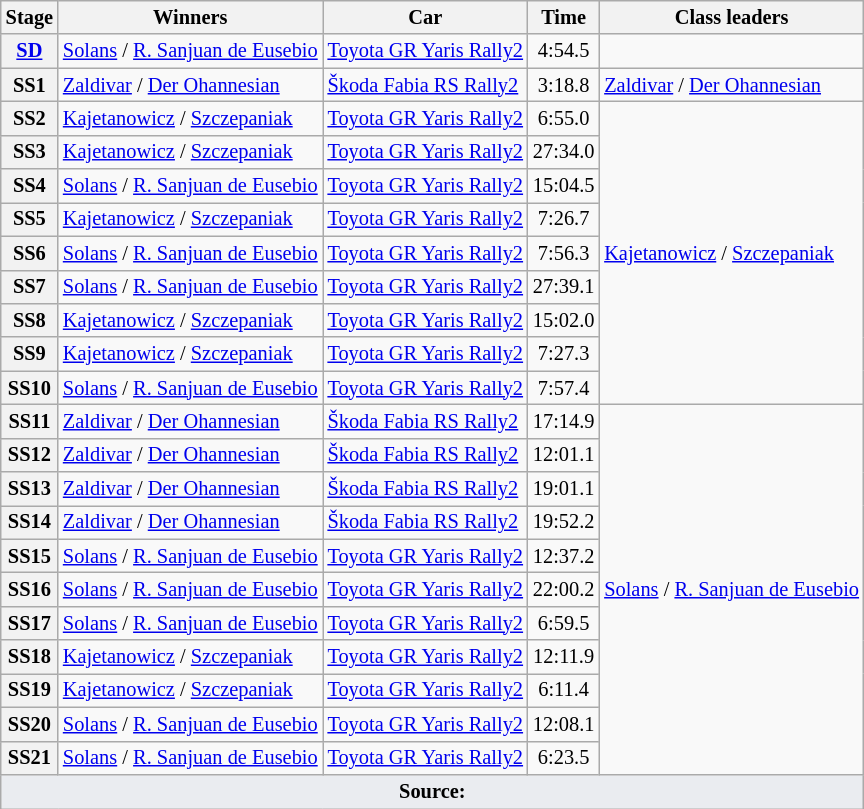<table class="wikitable" style="font-size:85%">
<tr>
<th>Stage</th>
<th>Winners</th>
<th>Car</th>
<th>Time</th>
<th>Class leaders</th>
</tr>
<tr>
<th><a href='#'>SD</a></th>
<td><a href='#'>Solans</a> / <a href='#'>R. Sanjuan de Eusebio</a></td>
<td><a href='#'>Toyota GR Yaris Rally2</a></td>
<td align="center">4:54.5</td>
<td></td>
</tr>
<tr>
<th>SS1</th>
<td><a href='#'>Zaldivar</a> / <a href='#'>Der Ohannesian</a></td>
<td><a href='#'>Škoda Fabia RS Rally2</a></td>
<td align="center">3:18.8</td>
<td><a href='#'>Zaldivar</a> / <a href='#'>Der Ohannesian</a></td>
</tr>
<tr>
<th>SS2</th>
<td><a href='#'>Kajetanowicz</a> / <a href='#'>Szczepaniak</a></td>
<td><a href='#'>Toyota GR Yaris Rally2</a></td>
<td align="center">6:55.0</td>
<td rowspan="9"><a href='#'>Kajetanowicz</a> / <a href='#'>Szczepaniak</a></td>
</tr>
<tr>
<th>SS3</th>
<td><a href='#'>Kajetanowicz</a> / <a href='#'>Szczepaniak</a></td>
<td><a href='#'>Toyota GR Yaris Rally2</a></td>
<td align="center">27:34.0</td>
</tr>
<tr>
<th>SS4</th>
<td><a href='#'>Solans</a> / <a href='#'>R. Sanjuan de Eusebio</a></td>
<td><a href='#'>Toyota GR Yaris Rally2</a></td>
<td align="center">15:04.5</td>
</tr>
<tr>
<th>SS5</th>
<td><a href='#'>Kajetanowicz</a> / <a href='#'>Szczepaniak</a></td>
<td><a href='#'>Toyota GR Yaris Rally2</a></td>
<td align="center">7:26.7</td>
</tr>
<tr>
<th>SS6</th>
<td><a href='#'>Solans</a> / <a href='#'>R. Sanjuan de Eusebio</a></td>
<td><a href='#'>Toyota GR Yaris Rally2</a></td>
<td align="center">7:56.3</td>
</tr>
<tr>
<th>SS7</th>
<td><a href='#'>Solans</a> / <a href='#'>R. Sanjuan de Eusebio</a></td>
<td><a href='#'>Toyota GR Yaris Rally2</a></td>
<td align="center">27:39.1</td>
</tr>
<tr>
<th>SS8</th>
<td><a href='#'>Kajetanowicz</a> / <a href='#'>Szczepaniak</a></td>
<td><a href='#'>Toyota GR Yaris Rally2</a></td>
<td align="center">15:02.0</td>
</tr>
<tr>
<th>SS9</th>
<td><a href='#'>Kajetanowicz</a> / <a href='#'>Szczepaniak</a></td>
<td><a href='#'>Toyota GR Yaris Rally2</a></td>
<td align="center">7:27.3</td>
</tr>
<tr>
<th>SS10</th>
<td><a href='#'>Solans</a> / <a href='#'>R. Sanjuan de Eusebio</a></td>
<td><a href='#'>Toyota GR Yaris Rally2</a></td>
<td align="center">7:57.4</td>
</tr>
<tr>
<th>SS11</th>
<td><a href='#'>Zaldivar</a> / <a href='#'>Der Ohannesian</a></td>
<td><a href='#'>Škoda Fabia RS Rally2</a></td>
<td align="center">17:14.9</td>
<td rowspan="11"><a href='#'>Solans</a> / <a href='#'>R. Sanjuan de Eusebio</a></td>
</tr>
<tr>
<th>SS12</th>
<td><a href='#'>Zaldivar</a> / <a href='#'>Der Ohannesian</a></td>
<td><a href='#'>Škoda Fabia RS Rally2</a></td>
<td align="center">12:01.1</td>
</tr>
<tr>
<th>SS13</th>
<td><a href='#'>Zaldivar</a> / <a href='#'>Der Ohannesian</a></td>
<td><a href='#'>Škoda Fabia RS Rally2</a></td>
<td align="center">19:01.1</td>
</tr>
<tr>
<th>SS14</th>
<td><a href='#'>Zaldivar</a> / <a href='#'>Der Ohannesian</a></td>
<td><a href='#'>Škoda Fabia RS Rally2</a></td>
<td align="center">19:52.2</td>
</tr>
<tr>
<th>SS15</th>
<td><a href='#'>Solans</a> / <a href='#'>R. Sanjuan de Eusebio</a></td>
<td><a href='#'>Toyota GR Yaris Rally2</a></td>
<td align="center">12:37.2</td>
</tr>
<tr>
<th>SS16</th>
<td><a href='#'>Solans</a> / <a href='#'>R. Sanjuan de Eusebio</a></td>
<td><a href='#'>Toyota GR Yaris Rally2</a></td>
<td align="center">22:00.2</td>
</tr>
<tr>
<th>SS17</th>
<td><a href='#'>Solans</a> / <a href='#'>R. Sanjuan de Eusebio</a></td>
<td><a href='#'>Toyota GR Yaris Rally2</a></td>
<td align="center">6:59.5</td>
</tr>
<tr>
<th>SS18</th>
<td><a href='#'>Kajetanowicz</a> / <a href='#'>Szczepaniak</a></td>
<td><a href='#'>Toyota GR Yaris Rally2</a></td>
<td align="center">12:11.9</td>
</tr>
<tr>
<th>SS19</th>
<td><a href='#'>Kajetanowicz</a> / <a href='#'>Szczepaniak</a></td>
<td><a href='#'>Toyota GR Yaris Rally2</a></td>
<td align="center">6:11.4</td>
</tr>
<tr>
<th>SS20</th>
<td><a href='#'>Solans</a> / <a href='#'>R. Sanjuan de Eusebio</a></td>
<td><a href='#'>Toyota GR Yaris Rally2</a></td>
<td align="center">12:08.1</td>
</tr>
<tr>
<th>SS21</th>
<td><a href='#'>Solans</a> / <a href='#'>R. Sanjuan de Eusebio</a></td>
<td><a href='#'>Toyota GR Yaris Rally2</a></td>
<td align="center">6:23.5</td>
</tr>
<tr>
<td style="background-color:#EAECF0; text-align:center" colspan="5"><strong>Source:</strong></td>
</tr>
</table>
